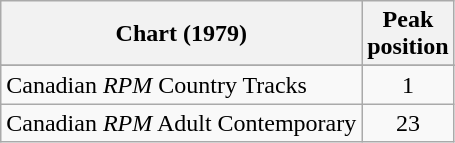<table class="wikitable sortable">
<tr>
<th align="left">Chart (1979)</th>
<th align="center">Peak<br>position</th>
</tr>
<tr>
</tr>
<tr>
</tr>
<tr>
<td align="left">Canadian <em>RPM</em> Country Tracks</td>
<td align="center">1</td>
</tr>
<tr>
<td align="left">Canadian <em>RPM</em> Adult Contemporary</td>
<td align="center">23</td>
</tr>
</table>
